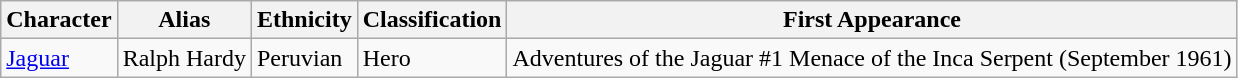<table class="wikitable">
<tr>
<th>Character</th>
<th>Alias</th>
<th>Ethnicity</th>
<th>Classification</th>
<th>First Appearance</th>
</tr>
<tr>
<td><a href='#'>Jaguar</a></td>
<td>Ralph Hardy</td>
<td>Peruvian</td>
<td>Hero</td>
<td>Adventures of the Jaguar #1 Menace of the Inca Serpent (September 1961)</td>
</tr>
</table>
